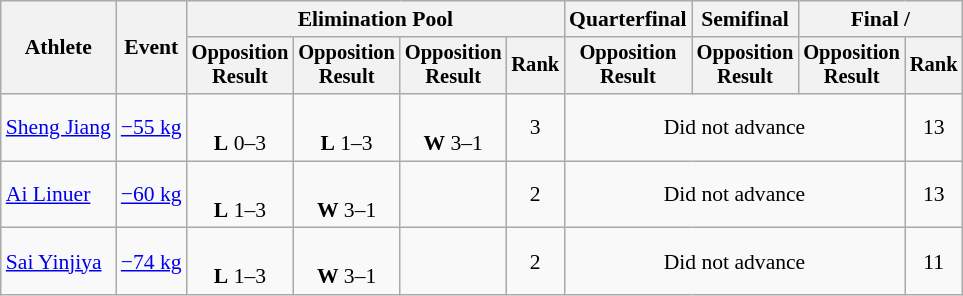<table class="wikitable" style="font-size:90%">
<tr>
<th rowspan="2">Athlete</th>
<th rowspan="2">Event</th>
<th colspan=4>Elimination Pool</th>
<th>Quarterfinal</th>
<th>Semifinal</th>
<th colspan=2>Final / </th>
</tr>
<tr style="font-size: 95%">
<th>Opposition<br>Result</th>
<th>Opposition<br>Result</th>
<th>Opposition<br>Result</th>
<th>Rank</th>
<th>Opposition<br>Result</th>
<th>Opposition<br>Result</th>
<th>Opposition<br>Result</th>
<th>Rank</th>
</tr>
<tr align=center>
<td align=left><a href='#'>Sheng Jiang</a></td>
<td align=left><a href='#'>−55 kg</a></td>
<td><br><strong>L</strong> 0–3 <sup></sup></td>
<td><br><strong>L</strong> 1–3 <sup></sup></td>
<td><br><strong>W</strong> 3–1 <sup></sup></td>
<td>3</td>
<td colspan=3>Did not advance</td>
<td>13</td>
</tr>
<tr align=center>
<td align=left><a href='#'>Ai Linuer</a></td>
<td align=left><a href='#'>−60 kg</a></td>
<td><br><strong>L</strong> 1–3 <sup></sup></td>
<td><br><strong>W</strong> 3–1 <sup></sup></td>
<td></td>
<td>2</td>
<td colspan=3>Did not advance</td>
<td>13</td>
</tr>
<tr align=center>
<td align=left><a href='#'>Sai Yinjiya</a></td>
<td align=left><a href='#'>−74 kg</a></td>
<td><br><strong>L</strong> 1–3 <sup></sup></td>
<td><br><strong>W</strong> 3–1 <sup></sup></td>
<td></td>
<td>2</td>
<td colspan=3>Did not advance</td>
<td>11</td>
</tr>
</table>
